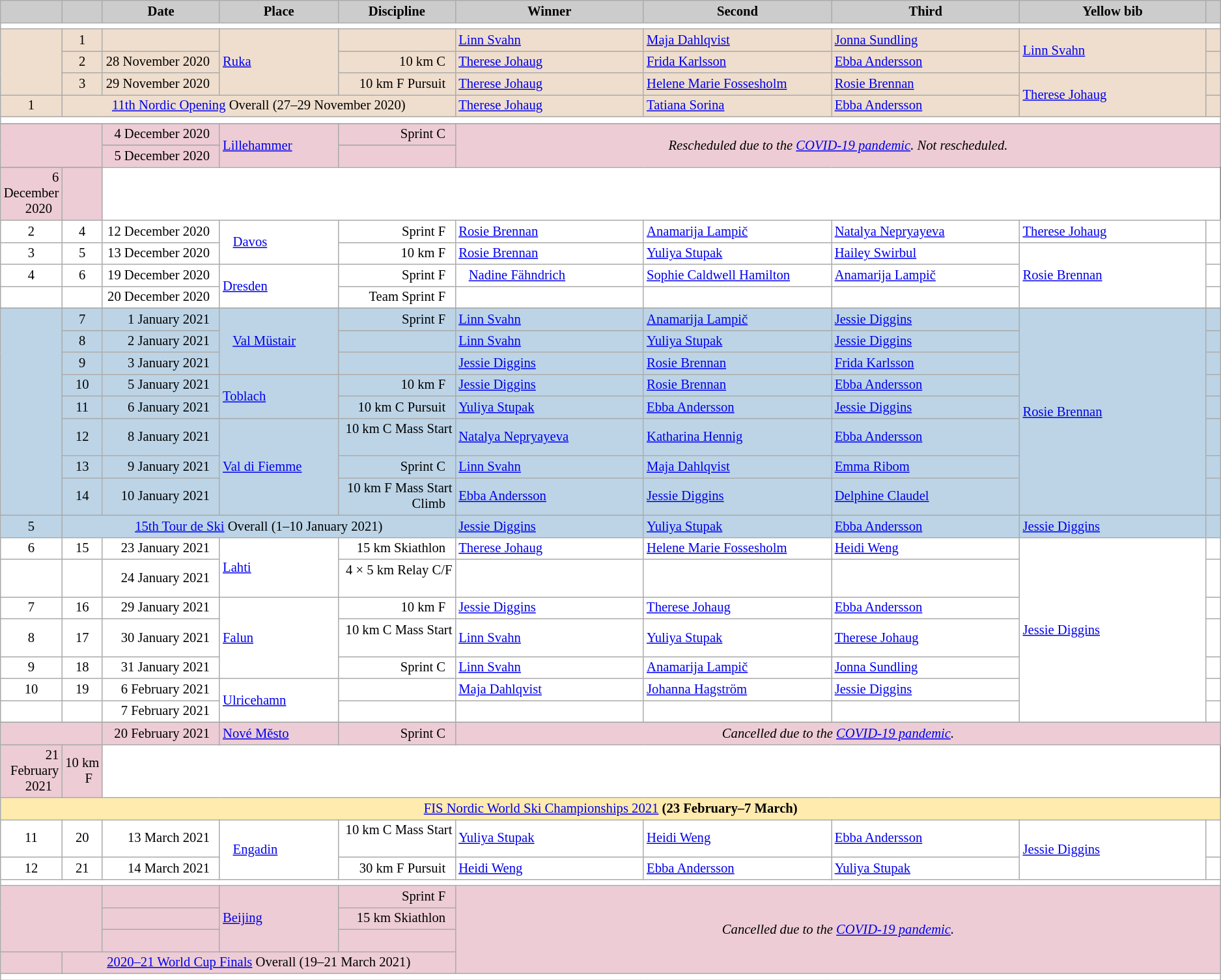<table class="wikitable plainrowheaders" style="background:#fff; font-size:86%; line-height:16px; border:grey solid 1px; border-collapse:collapse;">
<tr style="background:#ccc; text-align:center;">
<th scope="col" style="background:#ccc; width=20 px;"></th>
<th scope="col" style="background:#ccc; width=30 px;"></th>
<th scope="col" style="background:#ccc; width:120px;">Date</th>
<th scope="col" style="background:#ccc; width:120px;">Place</th>
<th scope="col" style="background:#ccc; width:120px;">Discipline</th>
<th scope="col" style="background:#ccc; width:200px;">Winner</th>
<th scope="col" style="background:#ccc; width:200px;">Second</th>
<th scope="col" style="background:#ccc; width:200px;">Third</th>
<th scope="col" style="background:#ccc; width:200px;">Yellow bib</th>
<th scope="col" style="background:#ccc; width:10px;"></th>
</tr>
<tr>
<td colspan=10></td>
</tr>
<tr style="background-color: #EFDECD;">
<td rowspan=3></td>
<td align=center>1</td>
<td align=right>  </td>
<td rowspan=3> <a href='#'>Ruka</a></td>
<td align=right>  </td>
<td> <a href='#'>Linn Svahn</a></td>
<td> <a href='#'>Maja Dahlqvist</a></td>
<td> <a href='#'>Jonna Sundling</a></td>
<td rowspan=2> <a href='#'>Linn Svahn</a></td>
<td></td>
</tr>
<tr style="background-color: #EFDECD;">
<td align=center>2</td>
<td align=right>28 November 2020  </td>
<td align=right>10 km C  </td>
<td> <a href='#'>Therese Johaug</a></td>
<td> <a href='#'>Frida Karlsson</a></td>
<td> <a href='#'>Ebba Andersson</a></td>
<td></td>
</tr>
<tr style="background-color: #EFDECD;">
<td align=center>3</td>
<td align=right>29 November 2020  </td>
<td align=right>10 km F Pursuit  </td>
<td> <a href='#'>Therese Johaug</a></td>
<td> <a href='#'>Helene Marie Fossesholm</a></td>
<td> <a href='#'>Rosie Brennan</a></td>
<td rowspan=2> <a href='#'>Therese Johaug</a></td>
<td></td>
</tr>
<tr style="background-color: #EFDECD;">
<td align=center>1</td>
<td colspan=4 align=center><a href='#'>11th Nordic Opening</a> Overall (27–29 November 2020)</td>
<td> <a href='#'>Therese Johaug</a></td>
<td> <a href='#'>Tatiana Sorina</a></td>
<td> <a href='#'>Ebba Andersson</a></td>
<td></td>
</tr>
<tr>
<td colspan=10></td>
</tr>
<tr>
</tr>
<tr bgcolor="EDCCD5">
<td rowspan=3 colspan=2></td>
<td align=right>4 December 2020  </td>
<td rowspan=3> <a href='#'>Lillehammer</a></td>
<td align=right>Sprint C  </td>
<td colspan=5 rowspan=3 align=center><em>Rescheduled due to the <a href='#'>COVID-19 pandemic</a>. Not rescheduled.</em></td>
</tr>
<tr>
</tr>
<tr bgcolor="EDCCD5">
<td align=right>5 December 2020  </td>
<td align=right>  </td>
</tr>
<tr>
</tr>
<tr bgcolor="EDCCD5">
<td align=right>6 December 2020  </td>
<td align=right>  </td>
</tr>
<tr>
<td align=center>2</td>
<td align=center>4</td>
<td align=right>12 December 2020  </td>
<td rowspan=2>   <a href='#'>Davos</a></td>
<td align=right>Sprint F  </td>
<td> <a href='#'>Rosie Brennan</a></td>
<td> <a href='#'>Anamarija Lampič</a></td>
<td> <a href='#'>Natalya Nepryayeva</a></td>
<td> <a href='#'>Therese Johaug</a></td>
<td></td>
</tr>
<tr>
<td align=center>3</td>
<td align=center>5</td>
<td align=right>13 December 2020  </td>
<td align=right>10 km F  </td>
<td> <a href='#'>Rosie Brennan</a></td>
<td> <a href='#'>Yuliya Stupak</a></td>
<td> <a href='#'>Hailey Swirbul</a></td>
<td rowspan=3> <a href='#'>Rosie Brennan</a></td>
<td></td>
</tr>
<tr>
<td align=center>4</td>
<td align=center>6</td>
<td align=right>19 December 2020  </td>
<td rowspan=2> <a href='#'>Dresden</a></td>
<td align=right>Sprint F  </td>
<td>   <a href='#'>Nadine Fähndrich</a></td>
<td> <a href='#'>Sophie Caldwell Hamilton</a></td>
<td> <a href='#'>Anamarija Lampič</a></td>
<td></td>
</tr>
<tr>
<td align=center></td>
<td align=center></td>
<td align=right>20 December 2020  </td>
<td align=right>Team Sprint F  </td>
<td></td>
<td></td>
<td></td>
<td></td>
</tr>
<tr>
</tr>
<tr bgcolor=#BCD4E6>
<td rowspan=8></td>
<td align=center>7</td>
<td align=right>1 January 2021  </td>
<td rowspan=3>   <a href='#'>Val Müstair</a></td>
<td align=right>Sprint F  </td>
<td> <a href='#'>Linn Svahn</a></td>
<td> <a href='#'>Anamarija Lampič</a></td>
<td> <a href='#'>Jessie Diggins</a></td>
<td rowspan=8> <a href='#'>Rosie Brennan</a></td>
<td></td>
</tr>
<tr bgcolor=#BCD4E6>
<td align=center>8</td>
<td align=right>2 January 2021  </td>
<td align=right>  </td>
<td> <a href='#'>Linn Svahn</a></td>
<td> <a href='#'>Yuliya Stupak</a></td>
<td> <a href='#'>Jessie Diggins</a></td>
<td></td>
</tr>
<tr bgcolor=#BCD4E6>
<td align=center>9</td>
<td align=right>3 January 2021  </td>
<td align=right>  </td>
<td> <a href='#'>Jessie Diggins</a></td>
<td> <a href='#'>Rosie Brennan</a></td>
<td> <a href='#'>Frida Karlsson</a></td>
<td></td>
</tr>
<tr bgcolor=#BCD4E6>
<td align=center>10</td>
<td align=right>5 January 2021  </td>
<td rowspan=2> <a href='#'>Toblach</a></td>
<td align=right>10 km F  </td>
<td> <a href='#'>Jessie Diggins</a></td>
<td> <a href='#'>Rosie Brennan</a></td>
<td> <a href='#'>Ebba Andersson</a></td>
<td></td>
</tr>
<tr bgcolor=#BCD4E6>
<td align=center>11</td>
<td align=right>6 January 2021  </td>
<td align=right>10 km C Pursuit  </td>
<td> <a href='#'>Yuliya Stupak</a></td>
<td> <a href='#'>Ebba Andersson</a></td>
<td> <a href='#'>Jessie Diggins</a></td>
<td></td>
</tr>
<tr bgcolor=#BCD4E6>
<td align=center>12</td>
<td align=right>8 January 2021  </td>
<td rowspan=3> <a href='#'>Val di Fiemme</a></td>
<td align=right>10 km C Mass Start  </td>
<td> <a href='#'>Natalya Nepryayeva</a></td>
<td> <a href='#'>Katharina Hennig</a></td>
<td> <a href='#'>Ebba Andersson</a></td>
<td></td>
</tr>
<tr bgcolor=#BCD4E6>
<td align=center>13</td>
<td align=right>9 January 2021  </td>
<td align=right>Sprint C  </td>
<td> <a href='#'>Linn Svahn</a></td>
<td> <a href='#'>Maja Dahlqvist</a></td>
<td> <a href='#'>Emma Ribom</a></td>
<td></td>
</tr>
<tr bgcolor=#BCD4E6>
<td align=center>14</td>
<td align=right>10 January 2021  </td>
<td align=right>10 km F Mass Start   Climb  </td>
<td> <a href='#'>Ebba Andersson</a></td>
<td> <a href='#'>Jessie Diggins</a></td>
<td> <a href='#'>Delphine Claudel</a></td>
<td></td>
</tr>
<tr bgcolor=#BCD4E6>
<td align=center>5</td>
<td colspan=4 align=center><a href='#'>15th Tour de Ski</a> Overall (1–10 January 2021)</td>
<td> <a href='#'>Jessie Diggins</a></td>
<td> <a href='#'>Yuliya Stupak</a></td>
<td> <a href='#'>Ebba Andersson</a></td>
<td> <a href='#'>Jessie Diggins</a></td>
<td></td>
</tr>
<tr>
<td align=center>6</td>
<td align=center>15</td>
<td align=right>23 January 2021  </td>
<td rowspan=2> <a href='#'>Lahti</a></td>
<td align=right>15 km Skiathlon  </td>
<td> <a href='#'>Therese Johaug</a></td>
<td> <a href='#'>Helene Marie Fossesholm</a></td>
<td> <a href='#'>Heidi Weng</a></td>
<td rowspan=7> <a href='#'>Jessie Diggins</a></td>
<td></td>
</tr>
<tr>
<td align=center></td>
<td align=center></td>
<td align=right>24 January 2021  </td>
<td align=right>4 × 5 km Relay C/F  </td>
<td></td>
<td></td>
<td></td>
<td></td>
</tr>
<tr>
<td align=center>7</td>
<td align=center>16</td>
<td align=right>29 January 2021  </td>
<td rowspan=3> <a href='#'>Falun</a></td>
<td align=right>10 km F  </td>
<td> <a href='#'>Jessie Diggins</a></td>
<td> <a href='#'>Therese Johaug</a></td>
<td> <a href='#'>Ebba Andersson</a></td>
<td></td>
</tr>
<tr>
<td align=center>8</td>
<td align=center>17</td>
<td align=right>30 January 2021  </td>
<td align=right>10 km C Mass Start  </td>
<td> <a href='#'>Linn Svahn</a></td>
<td> <a href='#'>Yuliya Stupak</a></td>
<td> <a href='#'>Therese Johaug</a></td>
<td></td>
</tr>
<tr>
<td align=center>9</td>
<td align=center>18</td>
<td align=right>31 January 2021  </td>
<td align=right>Sprint C  </td>
<td> <a href='#'>Linn Svahn</a></td>
<td> <a href='#'>Anamarija Lampič</a></td>
<td> <a href='#'>Jonna Sundling</a></td>
<td></td>
</tr>
<tr>
<td align=center>10</td>
<td align=center>19</td>
<td align=right>6 February 2021  </td>
<td rowspan=2> <a href='#'>Ulricehamn</a></td>
<td align=right>  </td>
<td> <a href='#'>Maja Dahlqvist</a></td>
<td> <a href='#'>Johanna Hagström</a></td>
<td> <a href='#'>Jessie Diggins</a></td>
<td></td>
</tr>
<tr>
<td align=center></td>
<td align=center></td>
<td align=right>7 February 2021  </td>
<td align=right>  </td>
<td></td>
<td></td>
<td></td>
<td></td>
</tr>
<tr>
</tr>
<tr bgcolor="EDCCD5">
<td rowspan=2 colspan=2></td>
<td align=right>20 February 2021  </td>
<td rowspan=2> <a href='#'>Nové Město</a></td>
<td align=right>Sprint C  </td>
<td colspan=5 rowspan=2 align=center><em>Cancelled due to the <a href='#'>COVID-19 pandemic</a>.</em></td>
</tr>
<tr>
</tr>
<tr bgcolor="EDCCD5">
<td align=right>21 February 2021  </td>
<td align=right>10 km F  </td>
</tr>
<tr style="background:#FFEBAD">
<td colspan=11 align=center><a href='#'>FIS Nordic World Ski Championships 2021</a> <strong>(23 February–7 March)</strong></td>
</tr>
<tr>
<td align=center>11</td>
<td align=center>20</td>
<td align=right>13 March 2021  </td>
<td rowspan=2>   <a href='#'>Engadin</a></td>
<td align=right>10 km C Mass Start  </td>
<td> <a href='#'>Yuliya Stupak</a></td>
<td> <a href='#'>Heidi Weng</a></td>
<td> <a href='#'>Ebba Andersson</a></td>
<td rowspan=2> <a href='#'>Jessie Diggins</a></td>
<td></td>
</tr>
<tr>
<td align=center>12</td>
<td align=center>21</td>
<td align=right>14 March 2021  </td>
<td align=right>30 km F Pursuit  </td>
<td> <a href='#'>Heidi Weng</a></td>
<td> <a href='#'>Ebba Andersson</a></td>
<td> <a href='#'>Yuliya Stupak</a></td>
<td></td>
</tr>
<tr>
<td colspan=10></td>
</tr>
<tr style="background-color: #EDCCD5;">
<td rowspan=3 colspan=2></td>
<td align=right>  </td>
<td rowspan=3> <a href='#'>Beijing</a></td>
<td align=right>Sprint F  </td>
<td colspan=5 rowspan=4 align=center><em>Cancelled due to the <a href='#'>COVID-19 pandemic</a>.</em></td>
</tr>
<tr style="background-color: #EDCCD5;">
<td align=right>  </td>
<td align=right>15 km Skiathlon  </td>
</tr>
<tr style="background-color: #EDCCD5;">
<td align=right>  </td>
<td align=right>  </td>
</tr>
<tr style="background-color: #EDCCD5;">
<td align=center></td>
<td colspan=4 align=center><a href='#'>2020–21 World Cup Finals</a> Overall (19–21 March 2021)</td>
</tr>
<tr>
<td colspan=10></td>
</tr>
</table>
